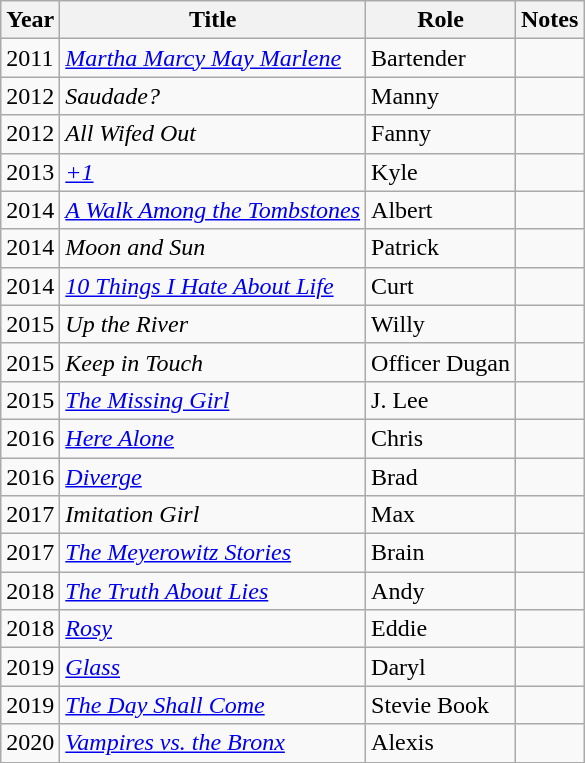<table class="wikitable sortable">
<tr>
<th>Year</th>
<th>Title</th>
<th>Role</th>
<th>Notes</th>
</tr>
<tr>
<td>2011</td>
<td><em><a href='#'>Martha Marcy May Marlene</a></em></td>
<td>Bartender</td>
<td></td>
</tr>
<tr>
<td>2012</td>
<td><em>Saudade?</em></td>
<td>Manny</td>
<td></td>
</tr>
<tr>
<td>2012</td>
<td><em>All Wifed Out</em></td>
<td>Fanny</td>
<td></td>
</tr>
<tr>
<td>2013</td>
<td><a href='#'><em>+1</em></a></td>
<td>Kyle</td>
<td></td>
</tr>
<tr>
<td>2014</td>
<td><a href='#'><em>A Walk Among the Tombstones</em></a></td>
<td>Albert</td>
<td></td>
</tr>
<tr>
<td>2014</td>
<td><em>Moon and Sun</em></td>
<td>Patrick</td>
<td></td>
</tr>
<tr>
<td>2014</td>
<td><em><a href='#'>10 Things I Hate About Life</a></em></td>
<td>Curt</td>
<td></td>
</tr>
<tr>
<td>2015</td>
<td><em>Up the River</em></td>
<td>Willy</td>
<td></td>
</tr>
<tr>
<td>2015</td>
<td><em>Keep in Touch</em></td>
<td>Officer Dugan</td>
<td></td>
</tr>
<tr>
<td>2015</td>
<td><a href='#'><em>The Missing Girl</em></a></td>
<td>J. Lee</td>
<td></td>
</tr>
<tr>
<td>2016</td>
<td><a href='#'><em>Here Alone</em></a></td>
<td>Chris</td>
<td></td>
</tr>
<tr>
<td>2016</td>
<td><a href='#'><em>Diverge</em></a></td>
<td>Brad</td>
<td></td>
</tr>
<tr>
<td>2017</td>
<td><em>Imitation Girl</em></td>
<td>Max</td>
<td></td>
</tr>
<tr>
<td>2017</td>
<td><em><a href='#'>The Meyerowitz Stories</a></em></td>
<td>Brain</td>
<td></td>
</tr>
<tr>
<td>2018</td>
<td><em><a href='#'>The Truth About Lies</a></em></td>
<td>Andy</td>
<td></td>
</tr>
<tr>
<td>2018</td>
<td><a href='#'><em>Rosy</em></a></td>
<td>Eddie</td>
<td></td>
</tr>
<tr>
<td>2019</td>
<td><a href='#'><em>Glass</em></a></td>
<td>Daryl</td>
<td></td>
</tr>
<tr>
<td>2019</td>
<td><em><a href='#'>The Day Shall Come</a></em></td>
<td>Stevie Book</td>
<td></td>
</tr>
<tr>
<td>2020</td>
<td><em><a href='#'>Vampires vs. the Bronx</a></em></td>
<td>Alexis</td>
<td></td>
</tr>
</table>
